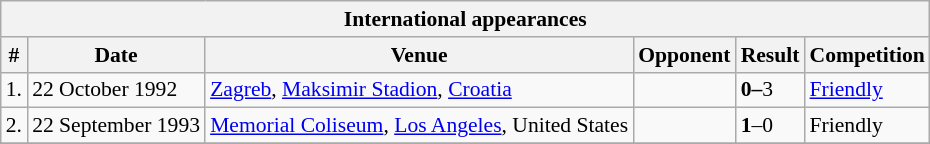<table class="wikitable collapsible collapsed" style="font-size:90%">
<tr>
<th colspan="7"><strong>International appearances</strong></th>
</tr>
<tr>
<th>#</th>
<th>Date</th>
<th>Venue</th>
<th>Opponent</th>
<th>Result</th>
<th>Competition</th>
</tr>
<tr>
<td>1.</td>
<td>22 October 1992</td>
<td><a href='#'>Zagreb</a>, <a href='#'>Maksimir Stadion</a>, <a href='#'>Croatia</a></td>
<td></td>
<td><strong>0–</strong>3</td>
<td><a href='#'>Friendly</a></td>
</tr>
<tr>
<td>2.</td>
<td>22 September 1993</td>
<td><a href='#'>Memorial Coliseum</a>, <a href='#'>Los Angeles</a>, United States</td>
<td></td>
<td><strong>1</strong>–0</td>
<td>Friendly</td>
</tr>
<tr>
</tr>
</table>
